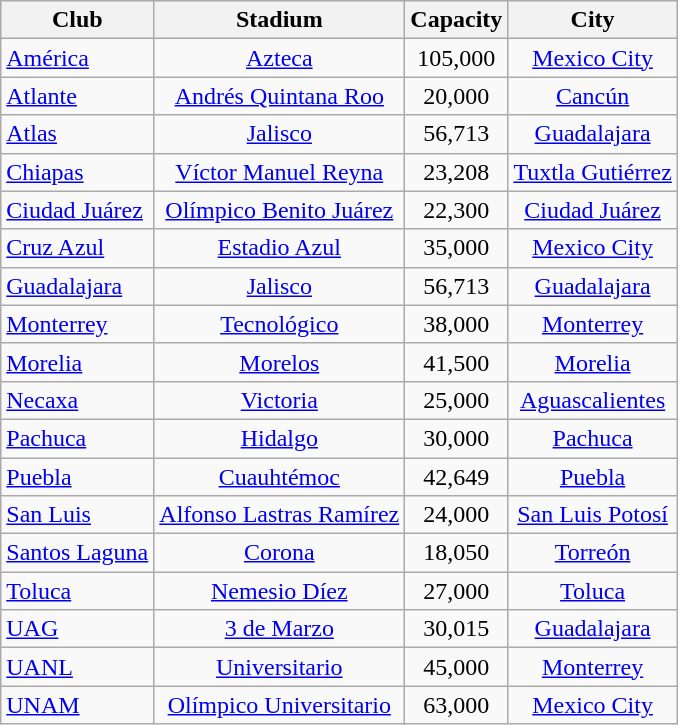<table class="wikitable">
<tr>
<th>Club</th>
<th>Stadium</th>
<th>Capacity</th>
<th>City</th>
</tr>
<tr>
<td><a href='#'>América</a></td>
<td align="center"><a href='#'>Azteca</a></td>
<td align="center">105,000</td>
<td align="center"><a href='#'>Mexico City</a></td>
</tr>
<tr>
<td><a href='#'>Atlante</a></td>
<td align="center"><a href='#'>Andrés Quintana Roo</a></td>
<td align="center">20,000</td>
<td align="center"><a href='#'>Cancún</a></td>
</tr>
<tr>
<td><a href='#'>Atlas</a></td>
<td align="center"><a href='#'>Jalisco</a></td>
<td align="center">56,713</td>
<td align="center"><a href='#'>Guadalajara</a></td>
</tr>
<tr>
<td><a href='#'>Chiapas</a></td>
<td align="center"><a href='#'>Víctor Manuel Reyna</a></td>
<td align="center">23,208</td>
<td align="center"><a href='#'>Tuxtla Gutiérrez</a></td>
</tr>
<tr>
<td><a href='#'>Ciudad Juárez</a></td>
<td align="center"><a href='#'>Olímpico Benito Juárez</a></td>
<td align="center">22,300</td>
<td align="center"><a href='#'>Ciudad Juárez</a></td>
</tr>
<tr>
<td><a href='#'>Cruz Azul</a></td>
<td align="center"><a href='#'>Estadio Azul</a></td>
<td align="center">35,000</td>
<td align="center"><a href='#'>Mexico City</a></td>
</tr>
<tr>
<td><a href='#'>Guadalajara</a></td>
<td align="center"><a href='#'>Jalisco</a></td>
<td align="center">56,713</td>
<td align="center"><a href='#'>Guadalajara</a></td>
</tr>
<tr>
<td><a href='#'>Monterrey</a></td>
<td align="center"><a href='#'>Tecnológico</a></td>
<td align="center">38,000</td>
<td align="center"><a href='#'>Monterrey</a></td>
</tr>
<tr>
<td><a href='#'>Morelia</a></td>
<td align="center"><a href='#'>Morelos</a></td>
<td align="center">41,500</td>
<td align="center"><a href='#'>Morelia</a></td>
</tr>
<tr>
<td><a href='#'>Necaxa</a></td>
<td align="center"><a href='#'>Victoria</a></td>
<td align="center">25,000</td>
<td align="center"><a href='#'>Aguascalientes</a></td>
</tr>
<tr>
<td><a href='#'>Pachuca</a></td>
<td align="center"><a href='#'>Hidalgo</a></td>
<td align="center">30,000</td>
<td align="center"><a href='#'>Pachuca</a></td>
</tr>
<tr>
<td><a href='#'>Puebla</a></td>
<td align="center"><a href='#'>Cuauhtémoc</a></td>
<td align="center">42,649</td>
<td align="center"><a href='#'>Puebla</a></td>
</tr>
<tr>
<td><a href='#'>San Luis</a></td>
<td align="center"><a href='#'>Alfonso Lastras Ramírez</a></td>
<td align="center">24,000</td>
<td align="center"><a href='#'>San Luis Potosí</a></td>
</tr>
<tr>
<td><a href='#'>Santos Laguna</a></td>
<td align="center"><a href='#'>Corona</a></td>
<td align="center">18,050</td>
<td align="center"><a href='#'>Torreón</a></td>
</tr>
<tr>
<td><a href='#'>Toluca</a></td>
<td align="center"><a href='#'>Nemesio Díez</a></td>
<td align="center">27,000</td>
<td align="center"><a href='#'>Toluca</a></td>
</tr>
<tr>
<td><a href='#'>UAG</a></td>
<td align="center"><a href='#'>3 de Marzo</a></td>
<td align="center">30,015</td>
<td align="center"><a href='#'>Guadalajara</a></td>
</tr>
<tr>
<td><a href='#'>UANL</a></td>
<td align="center"><a href='#'>Universitario</a></td>
<td align="center">45,000</td>
<td align="center"><a href='#'>Monterrey</a></td>
</tr>
<tr>
<td><a href='#'>UNAM</a></td>
<td align="center"><a href='#'>Olímpico Universitario</a></td>
<td align="center">63,000</td>
<td align="center"><a href='#'>Mexico City</a></td>
</tr>
</table>
